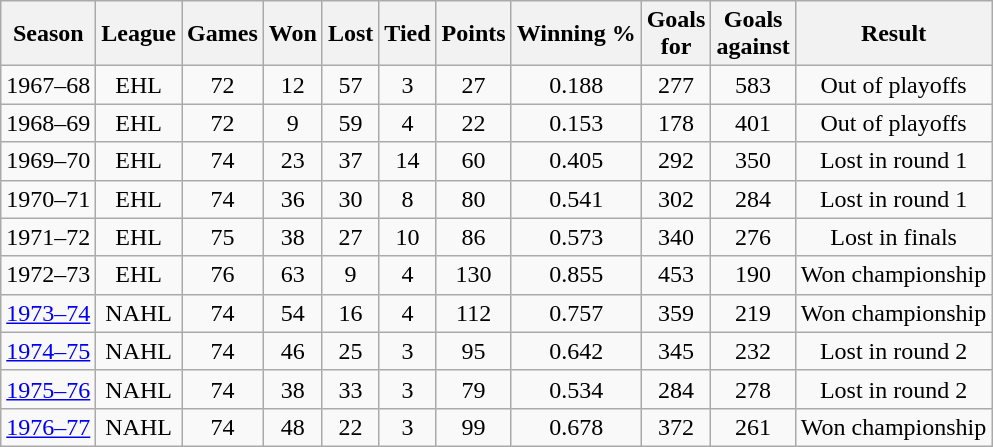<table class="wikitable" style="text-align:center">
<tr>
<th>Season</th>
<th>League</th>
<th>Games</th>
<th>Won</th>
<th>Lost</th>
<th>Tied</th>
<th>Points</th>
<th>Winning %</th>
<th>Goals<br>for</th>
<th>Goals<br>against</th>
<th>Result</th>
</tr>
<tr>
<td>1967–68</td>
<td>EHL</td>
<td>72</td>
<td>12</td>
<td>57</td>
<td>3</td>
<td>27</td>
<td>0.188</td>
<td>277</td>
<td>583</td>
<td>Out of playoffs</td>
</tr>
<tr>
<td>1968–69</td>
<td>EHL</td>
<td>72</td>
<td>9</td>
<td>59</td>
<td>4</td>
<td>22</td>
<td>0.153</td>
<td>178</td>
<td>401</td>
<td>Out of playoffs</td>
</tr>
<tr>
<td>1969–70</td>
<td>EHL</td>
<td>74</td>
<td>23</td>
<td>37</td>
<td>14</td>
<td>60</td>
<td>0.405</td>
<td>292</td>
<td>350</td>
<td>Lost in round 1</td>
</tr>
<tr>
<td>1970–71</td>
<td>EHL</td>
<td>74</td>
<td>36</td>
<td>30</td>
<td>8</td>
<td>80</td>
<td>0.541</td>
<td>302</td>
<td>284</td>
<td>Lost in round 1</td>
</tr>
<tr>
<td>1971–72</td>
<td>EHL</td>
<td>75</td>
<td>38</td>
<td>27</td>
<td>10</td>
<td>86</td>
<td>0.573</td>
<td>340</td>
<td>276</td>
<td>Lost in finals</td>
</tr>
<tr>
<td>1972–73</td>
<td>EHL</td>
<td>76</td>
<td>63</td>
<td>9</td>
<td>4</td>
<td>130</td>
<td>0.855</td>
<td>453</td>
<td>190</td>
<td>Won championship</td>
</tr>
<tr>
<td><a href='#'>1973–74</a></td>
<td>NAHL</td>
<td>74</td>
<td>54</td>
<td>16</td>
<td>4</td>
<td>112</td>
<td>0.757</td>
<td>359</td>
<td>219</td>
<td>Won championship</td>
</tr>
<tr>
<td><a href='#'>1974–75</a></td>
<td>NAHL</td>
<td>74</td>
<td>46</td>
<td>25</td>
<td>3</td>
<td>95</td>
<td>0.642</td>
<td>345</td>
<td>232</td>
<td>Lost in round 2</td>
</tr>
<tr>
<td><a href='#'>1975–76</a></td>
<td>NAHL</td>
<td>74</td>
<td>38</td>
<td>33</td>
<td>3</td>
<td>79</td>
<td>0.534</td>
<td>284</td>
<td>278</td>
<td>Lost in round 2</td>
</tr>
<tr>
<td><a href='#'>1976–77</a></td>
<td>NAHL</td>
<td>74</td>
<td>48</td>
<td>22</td>
<td>3</td>
<td>99</td>
<td>0.678</td>
<td>372</td>
<td>261</td>
<td>Won championship</td>
</tr>
</table>
